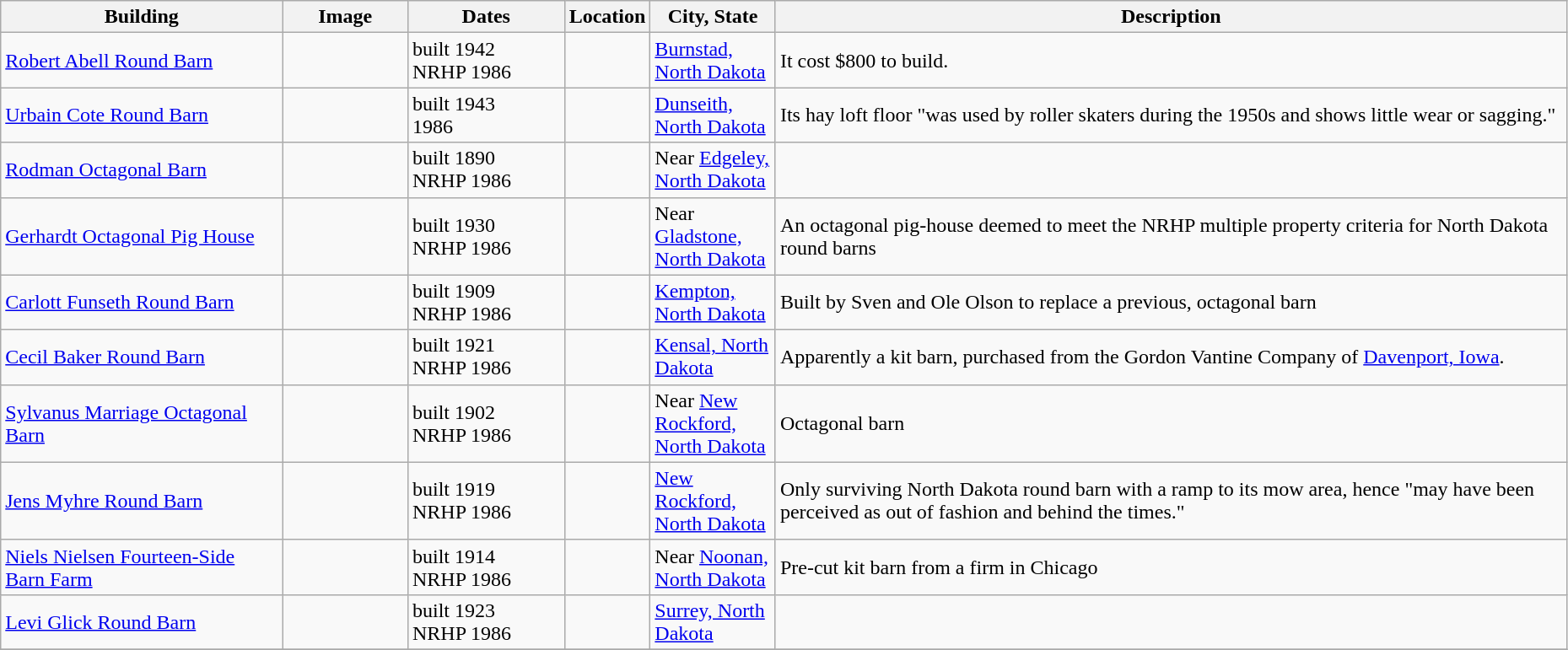<table class="wikitable sortable" style="width:98%">
<tr>
<th style="width:18%;"><strong>Building</strong></th>
<th style="width:8%;" class="unsortable"><strong>Image</strong></th>
<th style="width:10%;"><strong>Dates</strong></th>
<th><strong>Location</strong></th>
<th style="width:8%;"><strong>City, State</strong></th>
<th><strong>Description</strong></th>
</tr>
<tr>
<td><a href='#'>Robert Abell Round Barn</a></td>
<td></td>
<td>built 1942<br>NRHP 1986</td>
<td><small></small></td>
<td><a href='#'>Burnstad, North Dakota</a></td>
<td>It cost $800 to build.</td>
</tr>
<tr>
<td><a href='#'>Urbain Cote Round Barn</a></td>
<td></td>
<td>built 1943<br>1986</td>
<td><small></small></td>
<td><a href='#'>Dunseith, North Dakota</a></td>
<td>Its hay loft floor "was used by roller skaters during the 1950s and shows little wear or sagging."</td>
</tr>
<tr>
<td><a href='#'>Rodman Octagonal Barn</a></td>
<td></td>
<td>built 1890<br>NRHP 1986</td>
<td><small></small></td>
<td>Near <a href='#'>Edgeley, North Dakota</a></td>
<td></td>
</tr>
<tr>
<td><a href='#'>Gerhardt Octagonal Pig House</a></td>
<td></td>
<td>built 1930<br>NRHP 1986</td>
<td><small></small></td>
<td>Near <a href='#'>Gladstone, North Dakota</a></td>
<td>An octagonal pig-house deemed to meet the NRHP multiple property criteria for North Dakota round barns</td>
</tr>
<tr>
<td><a href='#'>Carlott Funseth Round Barn</a></td>
<td></td>
<td>built 1909<br>NRHP 1986</td>
<td><small></small></td>
<td><a href='#'>Kempton, North Dakota</a></td>
<td>Built by Sven and Ole Olson to replace a previous, octagonal barn</td>
</tr>
<tr>
<td><a href='#'>Cecil Baker Round Barn</a></td>
<td></td>
<td>built 1921<br>NRHP 1986</td>
<td><small></small></td>
<td><a href='#'>Kensal, North Dakota</a></td>
<td>Apparently a kit barn, purchased from the Gordon Vantine Company of <a href='#'>Davenport, Iowa</a>.</td>
</tr>
<tr>
<td><a href='#'>Sylvanus Marriage Octagonal Barn</a></td>
<td></td>
<td>built 1902<br>NRHP 1986</td>
<td><small></small></td>
<td>Near <a href='#'>New Rockford, North Dakota</a></td>
<td>Octagonal barn</td>
</tr>
<tr>
<td><a href='#'>Jens Myhre Round Barn</a></td>
<td></td>
<td>built 1919<br>NRHP 1986</td>
<td><small></small></td>
<td><a href='#'>New Rockford, North Dakota</a></td>
<td>Only surviving North Dakota round barn with a ramp to its mow area, hence "may have been perceived as out of fashion and behind the times."</td>
</tr>
<tr>
<td><a href='#'>Niels Nielsen Fourteen-Side Barn Farm</a></td>
<td></td>
<td>built 1914<br>NRHP 1986</td>
<td><small></small></td>
<td>Near <a href='#'>Noonan, North Dakota</a></td>
<td>Pre-cut kit barn from a firm in Chicago</td>
</tr>
<tr>
<td><a href='#'>Levi Glick Round Barn</a></td>
<td></td>
<td>built 1923<br>NRHP 1986</td>
<td><small></small></td>
<td><a href='#'>Surrey, North Dakota</a></td>
<td></td>
</tr>
<tr>
</tr>
</table>
